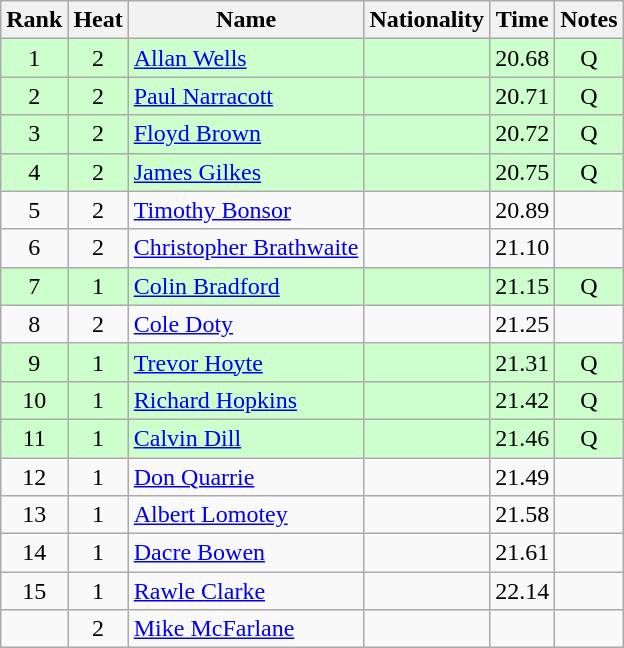<table class="wikitable sortable" style="text-align:center">
<tr>
<th>Rank</th>
<th>Heat</th>
<th>Name</th>
<th>Nationality</th>
<th>Time</th>
<th>Notes</th>
</tr>
<tr bgcolor=ccffcc>
<td>1</td>
<td>2</td>
<td align=left><a href='#'>Allan Wells</a></td>
<td align=left></td>
<td>20.68</td>
<td>Q</td>
</tr>
<tr bgcolor=ccffcc>
<td>2</td>
<td>2</td>
<td align=left><a href='#'>Paul Narracott</a></td>
<td align=left></td>
<td>20.71</td>
<td>Q</td>
</tr>
<tr bgcolor=ccffcc>
<td>3</td>
<td>2</td>
<td align=left><a href='#'>Floyd Brown</a></td>
<td align=left></td>
<td>20.72</td>
<td>Q</td>
</tr>
<tr bgcolor=ccffcc>
<td>4</td>
<td>2</td>
<td align=left><a href='#'>James Gilkes</a></td>
<td align=left></td>
<td>20.75</td>
<td>Q</td>
</tr>
<tr>
<td>5</td>
<td>2</td>
<td align=left><a href='#'>Timothy Bonsor</a></td>
<td align=left></td>
<td>20.89</td>
<td></td>
</tr>
<tr>
<td>6</td>
<td>2</td>
<td align=left><a href='#'>Christopher Brathwaite</a></td>
<td align=left></td>
<td>21.10</td>
<td></td>
</tr>
<tr bgcolor=ccffcc>
<td>7</td>
<td>1</td>
<td align=left><a href='#'>Colin Bradford</a></td>
<td align=left></td>
<td>21.15</td>
<td>Q</td>
</tr>
<tr>
<td>8</td>
<td>2</td>
<td align=left><a href='#'>Cole Doty</a></td>
<td align=left></td>
<td>21.25</td>
<td></td>
</tr>
<tr bgcolor=ccffcc>
<td>9</td>
<td>1</td>
<td align=left><a href='#'>Trevor Hoyte</a></td>
<td align=left></td>
<td>21.31</td>
<td>Q</td>
</tr>
<tr bgcolor=ccffcc>
<td>10</td>
<td>1</td>
<td align=left><a href='#'>Richard Hopkins</a></td>
<td align=left></td>
<td>21.42</td>
<td>Q</td>
</tr>
<tr bgcolor=ccffcc>
<td>11</td>
<td>1</td>
<td align=left><a href='#'>Calvin Dill</a></td>
<td align=left></td>
<td>21.46</td>
<td>Q</td>
</tr>
<tr>
<td>12</td>
<td>1</td>
<td align=left><a href='#'>Don Quarrie</a></td>
<td align=left></td>
<td>21.49</td>
<td></td>
</tr>
<tr>
<td>13</td>
<td>1</td>
<td align=left><a href='#'>Albert Lomotey</a></td>
<td align=left></td>
<td>21.58</td>
<td></td>
</tr>
<tr>
<td>14</td>
<td>1</td>
<td align=left><a href='#'>Dacre Bowen</a></td>
<td align=left></td>
<td>21.61</td>
<td></td>
</tr>
<tr>
<td>15</td>
<td>1</td>
<td align=left><a href='#'>Rawle Clarke</a></td>
<td align=left></td>
<td>22.14</td>
<td></td>
</tr>
<tr>
<td></td>
<td>2</td>
<td align=left><a href='#'>Mike McFarlane</a></td>
<td align=left></td>
<td></td>
<td></td>
</tr>
</table>
